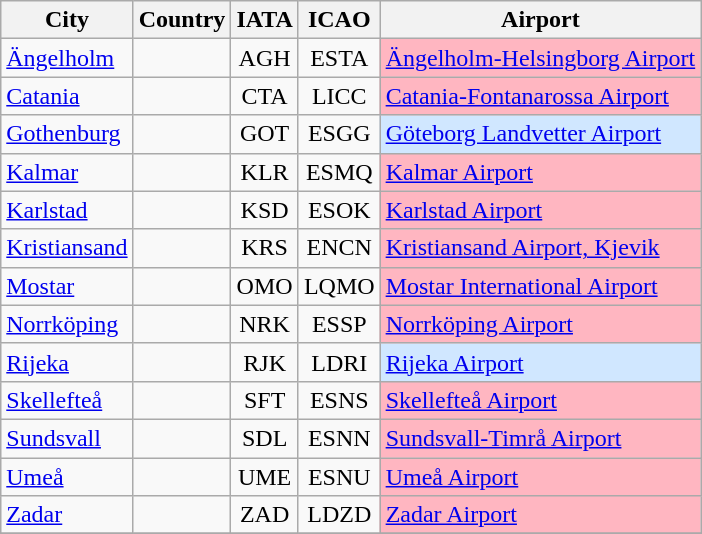<table class= "wikitable sortable toccolours">
<tr>
<th>City</th>
<th>Country</th>
<th>IATA</th>
<th>ICAO</th>
<th>Airport</th>
</tr>
<tr>
<td><a href='#'>Ängelholm</a></td>
<td></td>
<td align=center>AGH</td>
<td align=center>ESTA</td>
<td bgcolor=#FFB6C1><a href='#'>Ängelholm-Helsingborg Airport</a></td>
</tr>
<tr>
<td><a href='#'>Catania</a></td>
<td></td>
<td align=center>CTA</td>
<td align=center>LICC</td>
<td bgcolor=#FFB6C1><a href='#'>Catania-Fontanarossa Airport</a></td>
</tr>
<tr>
<td><a href='#'>Gothenburg</a></td>
<td></td>
<td align=center>GOT</td>
<td align=center>ESGG</td>
<td bgcolor=#D0E7FF><a href='#'>Göteborg Landvetter Airport</a></td>
</tr>
<tr>
<td><a href='#'>Kalmar</a></td>
<td></td>
<td align=center>KLR</td>
<td align=center>ESMQ</td>
<td bgcolor=#FFB6C1><a href='#'>Kalmar Airport</a></td>
</tr>
<tr>
<td><a href='#'>Karlstad</a></td>
<td></td>
<td align=center>KSD</td>
<td align=center>ESOK</td>
<td bgcolor=#FFB6C1><a href='#'>Karlstad Airport</a></td>
</tr>
<tr>
<td><a href='#'>Kristiansand</a></td>
<td></td>
<td align=center>KRS</td>
<td align=center>ENCN</td>
<td bgcolor=#FFB6C1><a href='#'>Kristiansand Airport, Kjevik</a></td>
</tr>
<tr>
<td><a href='#'>Mostar</a></td>
<td></td>
<td align=center>OMO</td>
<td align=center>LQMO</td>
<td bgcolor=#FFB6C1><a href='#'>Mostar International Airport</a></td>
</tr>
<tr>
<td><a href='#'>Norrköping</a></td>
<td></td>
<td align=center>NRK</td>
<td align=center>ESSP</td>
<td bgcolor=#FFB6C1><a href='#'>Norrköping Airport</a></td>
</tr>
<tr>
<td><a href='#'>Rijeka</a></td>
<td></td>
<td align=center>RJK</td>
<td align=center>LDRI</td>
<td bgcolor=#D0E7FF><a href='#'>Rijeka Airport</a></td>
</tr>
<tr>
<td><a href='#'>Skellefteå</a></td>
<td></td>
<td align=center>SFT</td>
<td align=center>ESNS</td>
<td bgcolor=#FFB6C1><a href='#'>Skellefteå Airport</a></td>
</tr>
<tr>
<td><a href='#'>Sundsvall</a></td>
<td></td>
<td align=center>SDL</td>
<td align=center>ESNN</td>
<td bgcolor=#FFB6C1><a href='#'>Sundsvall-Timrå Airport</a></td>
</tr>
<tr>
<td><a href='#'>Umeå</a></td>
<td></td>
<td align=center>UME</td>
<td align=center>ESNU</td>
<td bgcolor=#FFB6C1><a href='#'>Umeå Airport</a></td>
</tr>
<tr>
<td><a href='#'>Zadar</a></td>
<td></td>
<td align=center>ZAD</td>
<td align=center>LDZD</td>
<td bgcolor=#FFB6C1><a href='#'>Zadar Airport</a></td>
</tr>
<tr>
</tr>
</table>
